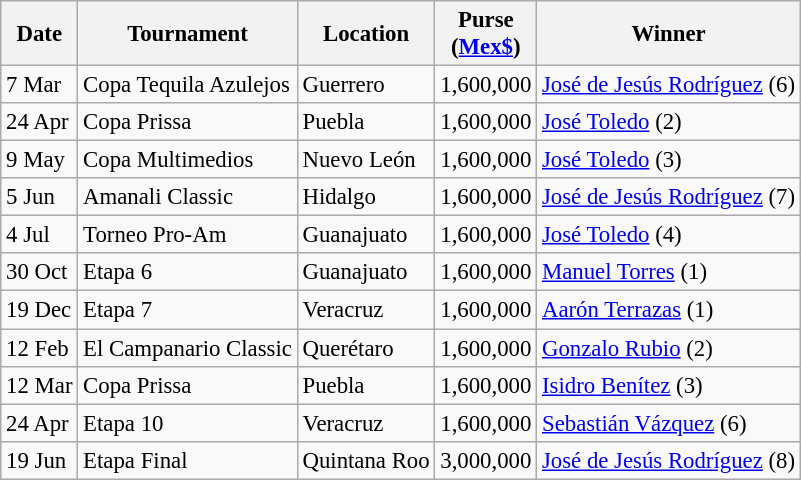<table class="wikitable" style="font-size:95%">
<tr>
<th>Date</th>
<th>Tournament</th>
<th>Location</th>
<th>Purse<br>(<a href='#'>Mex$</a>)</th>
<th>Winner</th>
</tr>
<tr>
<td>7 Mar</td>
<td>Copa Tequila Azulejos</td>
<td>Guerrero</td>
<td align=right>1,600,000</td>
<td> <a href='#'>José de Jesús Rodríguez</a> (6)</td>
</tr>
<tr>
<td>24 Apr</td>
<td>Copa Prissa</td>
<td>Puebla</td>
<td align=right>1,600,000</td>
<td> <a href='#'>José Toledo</a> (2)</td>
</tr>
<tr>
<td>9 May</td>
<td>Copa Multimedios</td>
<td>Nuevo León</td>
<td align=right>1,600,000</td>
<td> <a href='#'>José Toledo</a> (3)</td>
</tr>
<tr>
<td>5 Jun</td>
<td>Amanali Classic</td>
<td>Hidalgo</td>
<td align=right>1,600,000</td>
<td> <a href='#'>José de Jesús Rodríguez</a> (7)</td>
</tr>
<tr>
<td>4 Jul</td>
<td>Torneo Pro-Am</td>
<td>Guanajuato</td>
<td align=right>1,600,000</td>
<td> <a href='#'>José Toledo</a> (4)</td>
</tr>
<tr>
<td>30 Oct</td>
<td>Etapa 6</td>
<td>Guanajuato</td>
<td align=right>1,600,000</td>
<td> <a href='#'>Manuel Torres</a> (1)</td>
</tr>
<tr>
<td>19 Dec</td>
<td>Etapa 7</td>
<td>Veracruz</td>
<td align=right>1,600,000</td>
<td> <a href='#'>Aarón Terrazas</a> (1)</td>
</tr>
<tr>
<td>12 Feb</td>
<td>El Campanario Classic</td>
<td>Querétaro</td>
<td align=right>1,600,000</td>
<td> <a href='#'>Gonzalo Rubio</a> (2)</td>
</tr>
<tr>
<td>12 Mar</td>
<td>Copa Prissa</td>
<td>Puebla</td>
<td align=right>1,600,000</td>
<td> <a href='#'>Isidro Benítez</a> (3)</td>
</tr>
<tr>
<td>24 Apr</td>
<td>Etapa 10</td>
<td>Veracruz</td>
<td align=right>1,600,000</td>
<td> <a href='#'>Sebastián Vázquez</a> (6)</td>
</tr>
<tr>
<td>19 Jun</td>
<td>Etapa Final</td>
<td>Quintana Roo</td>
<td align=right>3,000,000</td>
<td> <a href='#'>José de Jesús Rodríguez</a> (8)</td>
</tr>
</table>
